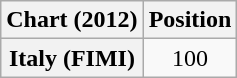<table class="wikitable plainrowheaders">
<tr>
<th>Chart (2012)</th>
<th>Position</th>
</tr>
<tr>
<th scope="row">Italy (FIMI)</th>
<td style="text-align:center;">100</td>
</tr>
</table>
